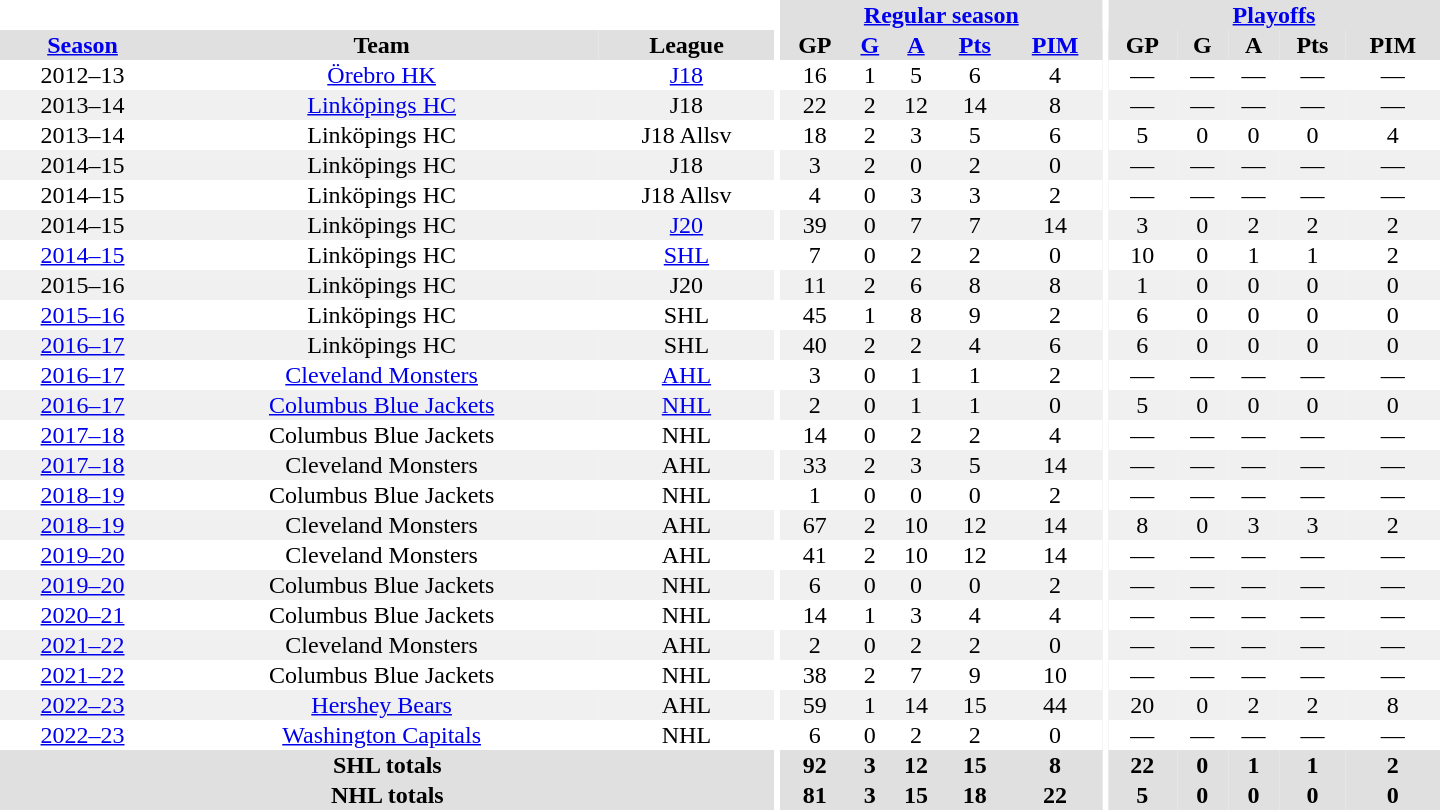<table border="0" cellpadding="1" cellspacing="0" style="text-align:center; width:60em">
<tr bgcolor="#e0e0e0">
<th colspan="3" bgcolor="#ffffff"></th>
<th rowspan="99" bgcolor="#ffffff"></th>
<th colspan="5"><a href='#'>Regular season</a></th>
<th rowspan="99" bgcolor="#ffffff"></th>
<th colspan="5"><a href='#'>Playoffs</a></th>
</tr>
<tr bgcolor="#e0e0e0">
<th><a href='#'>Season</a></th>
<th>Team</th>
<th>League</th>
<th>GP</th>
<th><a href='#'>G</a></th>
<th><a href='#'>A</a></th>
<th><a href='#'>Pts</a></th>
<th><a href='#'>PIM</a></th>
<th>GP</th>
<th>G</th>
<th>A</th>
<th>Pts</th>
<th>PIM</th>
</tr>
<tr>
<td>2012–13</td>
<td><a href='#'>Örebro HK</a></td>
<td><a href='#'>J18</a></td>
<td>16</td>
<td>1</td>
<td>5</td>
<td>6</td>
<td>4</td>
<td>—</td>
<td>—</td>
<td>—</td>
<td>—</td>
<td>—</td>
</tr>
<tr bgcolor="#f0f0f0">
<td>2013–14</td>
<td><a href='#'>Linköpings HC</a></td>
<td>J18</td>
<td>22</td>
<td>2</td>
<td>12</td>
<td>14</td>
<td>8</td>
<td>—</td>
<td>—</td>
<td>—</td>
<td>—</td>
<td>—</td>
</tr>
<tr>
<td>2013–14</td>
<td>Linköpings HC</td>
<td>J18 Allsv</td>
<td>18</td>
<td>2</td>
<td>3</td>
<td>5</td>
<td>6</td>
<td>5</td>
<td>0</td>
<td>0</td>
<td>0</td>
<td>4</td>
</tr>
<tr bgcolor="#f0f0f0">
<td>2014–15</td>
<td>Linköpings HC</td>
<td>J18</td>
<td>3</td>
<td>2</td>
<td>0</td>
<td>2</td>
<td>0</td>
<td>—</td>
<td>—</td>
<td>—</td>
<td>—</td>
<td>—</td>
</tr>
<tr>
<td>2014–15</td>
<td>Linköpings HC</td>
<td>J18 Allsv</td>
<td>4</td>
<td>0</td>
<td>3</td>
<td>3</td>
<td>2</td>
<td>—</td>
<td>—</td>
<td>—</td>
<td>—</td>
<td>—</td>
</tr>
<tr bgcolor="#f0f0f0">
<td>2014–15</td>
<td>Linköpings HC</td>
<td><a href='#'>J20</a></td>
<td>39</td>
<td>0</td>
<td>7</td>
<td>7</td>
<td>14</td>
<td>3</td>
<td>0</td>
<td>2</td>
<td>2</td>
<td>2</td>
</tr>
<tr>
<td><a href='#'>2014–15</a></td>
<td>Linköpings HC</td>
<td><a href='#'>SHL</a></td>
<td>7</td>
<td>0</td>
<td>2</td>
<td>2</td>
<td>0</td>
<td>10</td>
<td>0</td>
<td>1</td>
<td>1</td>
<td>2</td>
</tr>
<tr bgcolor="#f0f0f0">
<td>2015–16</td>
<td>Linköpings HC</td>
<td>J20</td>
<td>11</td>
<td>2</td>
<td>6</td>
<td>8</td>
<td>8</td>
<td>1</td>
<td>0</td>
<td>0</td>
<td>0</td>
<td>0</td>
</tr>
<tr>
<td><a href='#'>2015–16</a></td>
<td>Linköpings HC</td>
<td>SHL</td>
<td>45</td>
<td>1</td>
<td>8</td>
<td>9</td>
<td>2</td>
<td>6</td>
<td>0</td>
<td>0</td>
<td>0</td>
<td>0</td>
</tr>
<tr bgcolor="#f0f0f0">
<td><a href='#'>2016–17</a></td>
<td>Linköpings HC</td>
<td>SHL</td>
<td>40</td>
<td>2</td>
<td>2</td>
<td>4</td>
<td>6</td>
<td>6</td>
<td>0</td>
<td>0</td>
<td>0</td>
<td>0</td>
</tr>
<tr>
<td><a href='#'>2016–17</a></td>
<td><a href='#'>Cleveland Monsters</a></td>
<td><a href='#'>AHL</a></td>
<td>3</td>
<td>0</td>
<td>1</td>
<td>1</td>
<td>2</td>
<td>—</td>
<td>—</td>
<td>—</td>
<td>—</td>
<td>—</td>
</tr>
<tr bgcolor="#f0f0f0">
<td><a href='#'>2016–17</a></td>
<td><a href='#'>Columbus Blue Jackets</a></td>
<td><a href='#'>NHL</a></td>
<td>2</td>
<td>0</td>
<td>1</td>
<td>1</td>
<td>0</td>
<td>5</td>
<td>0</td>
<td>0</td>
<td>0</td>
<td>0</td>
</tr>
<tr>
<td><a href='#'>2017–18</a></td>
<td>Columbus Blue Jackets</td>
<td>NHL</td>
<td>14</td>
<td>0</td>
<td>2</td>
<td>2</td>
<td>4</td>
<td>—</td>
<td>—</td>
<td>—</td>
<td>—</td>
<td>—</td>
</tr>
<tr bgcolor="#f0f0f0">
<td><a href='#'>2017–18</a></td>
<td>Cleveland Monsters</td>
<td>AHL</td>
<td>33</td>
<td>2</td>
<td>3</td>
<td>5</td>
<td>14</td>
<td>—</td>
<td>—</td>
<td>—</td>
<td>—</td>
<td>—</td>
</tr>
<tr>
<td><a href='#'>2018–19</a></td>
<td>Columbus Blue Jackets</td>
<td>NHL</td>
<td>1</td>
<td>0</td>
<td>0</td>
<td>0</td>
<td>2</td>
<td>—</td>
<td>—</td>
<td>—</td>
<td>—</td>
<td>—</td>
</tr>
<tr bgcolor="#f0f0f0">
<td><a href='#'>2018–19</a></td>
<td>Cleveland Monsters</td>
<td>AHL</td>
<td>67</td>
<td>2</td>
<td>10</td>
<td>12</td>
<td>14</td>
<td>8</td>
<td>0</td>
<td>3</td>
<td>3</td>
<td>2</td>
</tr>
<tr>
<td><a href='#'>2019–20</a></td>
<td>Cleveland Monsters</td>
<td>AHL</td>
<td>41</td>
<td>2</td>
<td>10</td>
<td>12</td>
<td>14</td>
<td>—</td>
<td>—</td>
<td>—</td>
<td>—</td>
<td>—</td>
</tr>
<tr bgcolor="#f0f0f0">
<td><a href='#'>2019–20</a></td>
<td>Columbus Blue Jackets</td>
<td>NHL</td>
<td>6</td>
<td>0</td>
<td>0</td>
<td>0</td>
<td>2</td>
<td>—</td>
<td>—</td>
<td>—</td>
<td>—</td>
<td>—</td>
</tr>
<tr>
<td><a href='#'>2020–21</a></td>
<td>Columbus Blue Jackets</td>
<td>NHL</td>
<td>14</td>
<td>1</td>
<td>3</td>
<td>4</td>
<td>4</td>
<td>—</td>
<td>—</td>
<td>—</td>
<td>—</td>
<td>—</td>
</tr>
<tr bgcolor="#f0f0f0">
<td><a href='#'>2021–22</a></td>
<td>Cleveland Monsters</td>
<td>AHL</td>
<td>2</td>
<td>0</td>
<td>2</td>
<td>2</td>
<td>0</td>
<td>—</td>
<td>—</td>
<td>—</td>
<td>—</td>
<td>—</td>
</tr>
<tr>
<td><a href='#'>2021–22</a></td>
<td>Columbus Blue Jackets</td>
<td>NHL</td>
<td>38</td>
<td>2</td>
<td>7</td>
<td>9</td>
<td>10</td>
<td>—</td>
<td>—</td>
<td>—</td>
<td>—</td>
<td>—</td>
</tr>
<tr bgcolor="#f0f0f0">
<td><a href='#'>2022–23</a></td>
<td><a href='#'>Hershey Bears</a></td>
<td>AHL</td>
<td>59</td>
<td>1</td>
<td>14</td>
<td>15</td>
<td>44</td>
<td>20</td>
<td>0</td>
<td>2</td>
<td>2</td>
<td>8</td>
</tr>
<tr>
<td><a href='#'>2022–23</a></td>
<td><a href='#'>Washington Capitals</a></td>
<td>NHL</td>
<td>6</td>
<td>0</td>
<td>2</td>
<td>2</td>
<td>0</td>
<td>—</td>
<td>—</td>
<td>—</td>
<td>—</td>
<td>—</td>
</tr>
<tr bgcolor="#e0e0e0">
<th colspan="3">SHL totals</th>
<th>92</th>
<th>3</th>
<th>12</th>
<th>15</th>
<th>8</th>
<th>22</th>
<th>0</th>
<th>1</th>
<th>1</th>
<th>2</th>
</tr>
<tr bgcolor="#e0e0e0">
<th colspan="3">NHL totals</th>
<th>81</th>
<th>3</th>
<th>15</th>
<th>18</th>
<th>22</th>
<th>5</th>
<th>0</th>
<th>0</th>
<th>0</th>
<th>0</th>
</tr>
</table>
